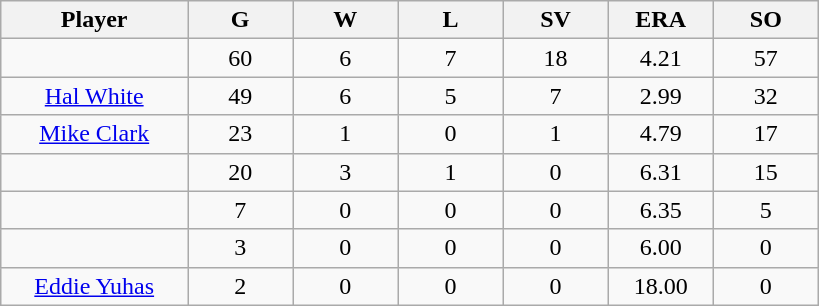<table class="wikitable sortable">
<tr>
<th bgcolor="#DDDDFF" width="16%">Player</th>
<th bgcolor="#DDDDFF" width="9%">G</th>
<th bgcolor="#DDDDFF" width="9%">W</th>
<th bgcolor="#DDDDFF" width="9%">L</th>
<th bgcolor="#DDDDFF" width="9%">SV</th>
<th bgcolor="#DDDDFF" width="9%">ERA</th>
<th bgcolor="#DDDDFF" width="9%">SO</th>
</tr>
<tr align="center">
<td></td>
<td>60</td>
<td>6</td>
<td>7</td>
<td>18</td>
<td>4.21</td>
<td>57</td>
</tr>
<tr align="center">
<td><a href='#'>Hal White</a></td>
<td>49</td>
<td>6</td>
<td>5</td>
<td>7</td>
<td>2.99</td>
<td>32</td>
</tr>
<tr align="center">
<td><a href='#'>Mike Clark</a></td>
<td>23</td>
<td>1</td>
<td>0</td>
<td>1</td>
<td>4.79</td>
<td>17</td>
</tr>
<tr align="center">
<td></td>
<td>20</td>
<td>3</td>
<td>1</td>
<td>0</td>
<td>6.31</td>
<td>15</td>
</tr>
<tr align="center">
<td></td>
<td>7</td>
<td>0</td>
<td>0</td>
<td>0</td>
<td>6.35</td>
<td>5</td>
</tr>
<tr align="center">
<td></td>
<td>3</td>
<td>0</td>
<td>0</td>
<td>0</td>
<td>6.00</td>
<td>0</td>
</tr>
<tr align="center">
<td><a href='#'>Eddie Yuhas</a></td>
<td>2</td>
<td>0</td>
<td>0</td>
<td>0</td>
<td>18.00</td>
<td>0</td>
</tr>
</table>
